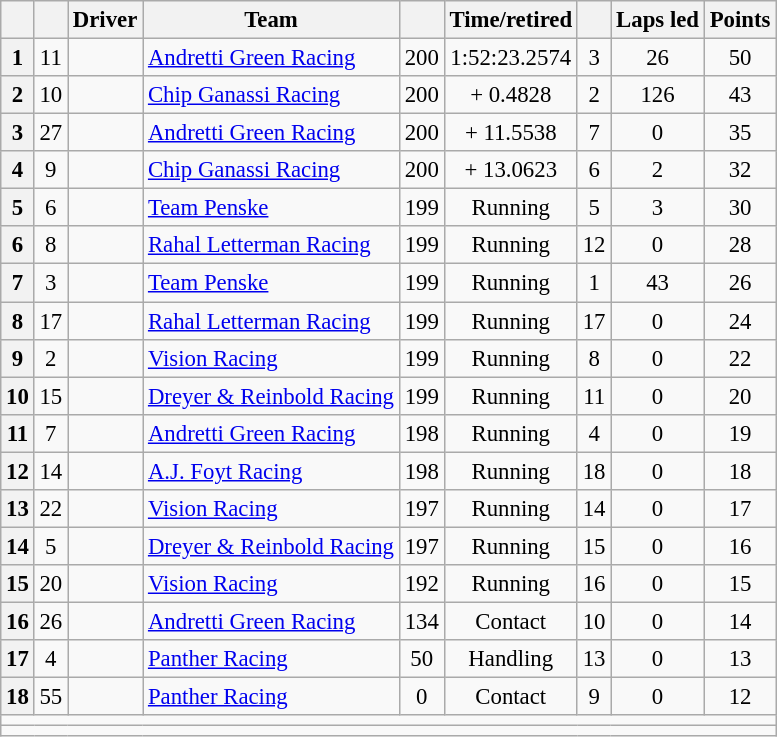<table class="wikitable sortable" style="font-size:95%;">
<tr>
<th scope="col"></th>
<th scope="col"></th>
<th scope="col">Driver</th>
<th scope="col">Team</th>
<th scope="col"></th>
<th scope="col">Time/retired</th>
<th scope="col"></th>
<th scope="col">Laps led</th>
<th scope="col">Points</th>
</tr>
<tr>
<th scope="row">1</th>
<td align="center">11</td>
<td></td>
<td><a href='#'>Andretti Green Racing</a></td>
<td align="center">200</td>
<td align="center">1:52:23.2574</td>
<td align="center">3</td>
<td align="center">26</td>
<td align="center">50</td>
</tr>
<tr>
<th scope="row">2</th>
<td align="center">10</td>
<td></td>
<td><a href='#'>Chip Ganassi Racing</a></td>
<td align="center">200</td>
<td align="center">+ 0.4828</td>
<td align="center">2</td>
<td align="center">126</td>
<td align="center">43</td>
</tr>
<tr>
<th scope="row">3</th>
<td align="center">27</td>
<td></td>
<td><a href='#'>Andretti Green Racing</a></td>
<td align="center">200</td>
<td align="center">+ 11.5538</td>
<td align="center">7</td>
<td align="center">0</td>
<td align="center">35</td>
</tr>
<tr>
<th scope="row">4</th>
<td align="center">9</td>
<td></td>
<td><a href='#'>Chip Ganassi Racing</a></td>
<td align="center">200</td>
<td align="center">+ 13.0623</td>
<td align="center">6</td>
<td align="center">2</td>
<td align="center">32</td>
</tr>
<tr>
<th scope="row">5</th>
<td align="center">6</td>
<td></td>
<td><a href='#'>Team Penske</a></td>
<td align="center">199</td>
<td align="center">Running</td>
<td align="center">5</td>
<td align="center">3</td>
<td align="center">30</td>
</tr>
<tr>
<th scope="row">6</th>
<td align="center">8</td>
<td></td>
<td><a href='#'>Rahal Letterman Racing</a></td>
<td align="center">199</td>
<td align="center">Running</td>
<td align="center">12</td>
<td align="center">0</td>
<td align="center">28</td>
</tr>
<tr>
<th scope="row">7</th>
<td align="center">3</td>
<td></td>
<td><a href='#'>Team Penske</a></td>
<td align="center">199</td>
<td align="center">Running</td>
<td align="center">1</td>
<td align="center">43</td>
<td align="center">26</td>
</tr>
<tr>
<th scope="row">8</th>
<td align="center">17</td>
<td></td>
<td><a href='#'>Rahal Letterman Racing</a></td>
<td align="center">199</td>
<td align="center">Running</td>
<td align="center">17</td>
<td align="center">0</td>
<td align="center">24</td>
</tr>
<tr>
<th scope="row">9</th>
<td align="center">2</td>
<td></td>
<td><a href='#'>Vision Racing</a></td>
<td align="center">199</td>
<td align="center">Running</td>
<td align="center">8</td>
<td align="center">0</td>
<td align="center">22</td>
</tr>
<tr>
<th scope="row">10</th>
<td align="center">15</td>
<td></td>
<td><a href='#'>Dreyer & Reinbold Racing</a></td>
<td align="center">199</td>
<td align="center">Running</td>
<td align="center">11</td>
<td align="center">0</td>
<td align="center">20</td>
</tr>
<tr>
<th scope="row">11</th>
<td align="center">7</td>
<td></td>
<td><a href='#'>Andretti Green Racing</a></td>
<td align="center">198</td>
<td align="center">Running</td>
<td align="center">4</td>
<td align="center">0</td>
<td align="center">19</td>
</tr>
<tr>
<th scope="row">12</th>
<td align="center">14</td>
<td></td>
<td><a href='#'>A.J. Foyt Racing</a></td>
<td align="center">198</td>
<td align="center">Running</td>
<td align="center">18</td>
<td align="center">0</td>
<td align="center">18</td>
</tr>
<tr>
<th scope="row">13</th>
<td align="center">22</td>
<td></td>
<td><a href='#'>Vision Racing</a></td>
<td align="center">197</td>
<td align="center">Running</td>
<td align="center">14</td>
<td align="center">0</td>
<td align="center">17</td>
</tr>
<tr>
<th scope="row">14</th>
<td align="center">5</td>
<td></td>
<td><a href='#'>Dreyer & Reinbold Racing</a></td>
<td align="center">197</td>
<td align="center">Running</td>
<td align="center">15</td>
<td align="center">0</td>
<td align="center">16</td>
</tr>
<tr>
<th scope="row">15</th>
<td align="center">20</td>
<td></td>
<td><a href='#'>Vision Racing</a></td>
<td align="center">192</td>
<td align="center">Running</td>
<td align="center">16</td>
<td align="center">0</td>
<td align="center">15</td>
</tr>
<tr>
<th scope="row">16</th>
<td align="center">26</td>
<td></td>
<td><a href='#'>Andretti Green Racing</a></td>
<td align="center">134</td>
<td align="center">Contact</td>
<td align="center">10</td>
<td align="center">0</td>
<td align="center">14</td>
</tr>
<tr>
<th scope="row">17</th>
<td align="center">4</td>
<td></td>
<td><a href='#'>Panther Racing</a></td>
<td align="center">50</td>
<td align="center">Handling</td>
<td align="center">13</td>
<td align="center">0</td>
<td align="center">13</td>
</tr>
<tr>
<th scope="row">18</th>
<td align="center">55</td>
<td></td>
<td><a href='#'>Panther Racing</a></td>
<td align="center">0</td>
<td align="center">Contact</td>
<td align="center">9</td>
<td align="center">0</td>
<td align="center">12</td>
</tr>
<tr class="sortbottom">
<td colspan="9"></td>
</tr>
<tr class="sortbottom">
<td colspan="9"></td>
</tr>
</table>
